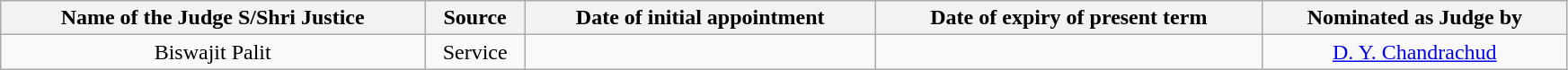<table class="wikitable static-row-numbers static-row-header" style="text-align:center" width="92%">
<tr>
<th>Name of the Judge S/Shri Justice</th>
<th>Source</th>
<th>Date of initial appointment</th>
<th>Date of expiry of present term</th>
<th>Nominated as Judge by</th>
</tr>
<tr>
<td>Biswajit Palit</td>
<td>Service</td>
<td></td>
<td></td>
<td><a href='#'>D. Y. Chandrachud</a></td>
</tr>
</table>
